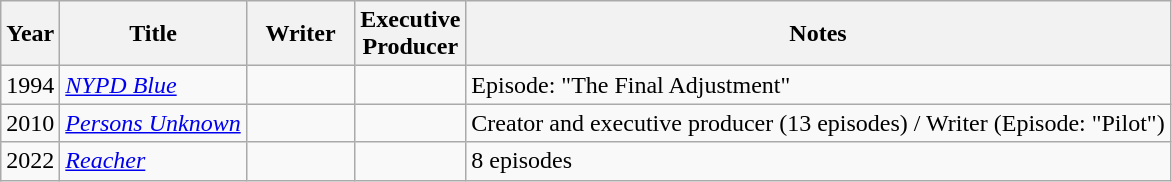<table class="wikitable">
<tr>
<th>Year</th>
<th>Title</th>
<th style="width:65px;">Writer</th>
<th style="width:65px;">Executive<br>Producer</th>
<th>Notes</th>
</tr>
<tr>
<td>1994</td>
<td><em><a href='#'>NYPD Blue</a></em></td>
<td></td>
<td></td>
<td>Episode: "The Final Adjustment"</td>
</tr>
<tr>
<td>2010</td>
<td><em><a href='#'>Persons Unknown</a></em></td>
<td></td>
<td></td>
<td>Creator and executive producer (13 episodes) / Writer (Episode: "Pilot")</td>
</tr>
<tr>
<td>2022</td>
<td><em><a href='#'>Reacher</a></em></td>
<td></td>
<td></td>
<td>8 episodes</td>
</tr>
</table>
